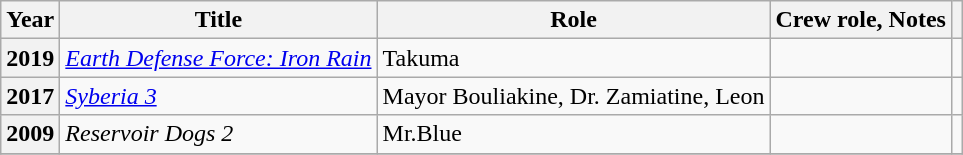<table class="wikitable sortable plainrowheaders">
<tr>
<th scope="col">Year</th>
<th scope="col">Title</th>
<th scope="col">Role</th>
<th>Crew role, Notes</th>
<th scope="col" class="unsortable"></th>
</tr>
<tr>
<th scope="row">2019</th>
<td><em><a href='#'>Earth Defense Force: Iron Rain</a></em></td>
<td>Takuma</td>
<td></td>
<td></td>
</tr>
<tr>
<th scope="row">2017</th>
<td><em><a href='#'>Syberia 3</a></em></td>
<td>Mayor Bouliakine, Dr. Zamiatine, Leon</td>
<td></td>
<td></td>
</tr>
<tr>
<th scope="row">2009</th>
<td><em> Reservoir Dogs 2</em></td>
<td>Mr.Blue</td>
<td></td>
<td></td>
</tr>
<tr>
</tr>
</table>
